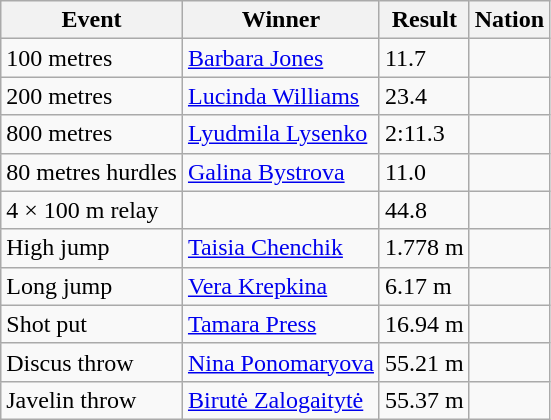<table class="wikitable">
<tr>
<th>Event</th>
<th>Winner</th>
<th>Result</th>
<th>Nation</th>
</tr>
<tr>
<td>100 metres</td>
<td><a href='#'>Barbara Jones</a></td>
<td>11.7</td>
<td></td>
</tr>
<tr>
<td>200 metres</td>
<td><a href='#'>Lucinda Williams</a></td>
<td>23.4</td>
<td></td>
</tr>
<tr>
<td>800 metres</td>
<td><a href='#'>Lyudmila Lysenko</a></td>
<td>2:11.3</td>
<td></td>
</tr>
<tr>
<td>80 metres hurdles</td>
<td><a href='#'>Galina Bystrova</a></td>
<td>11.0</td>
<td></td>
</tr>
<tr>
<td>4 × 100 m relay</td>
<td></td>
<td>44.8</td>
<td></td>
</tr>
<tr>
<td>High jump</td>
<td><a href='#'>Taisia Chenchik</a></td>
<td>1.778 m</td>
<td></td>
</tr>
<tr>
<td>Long jump</td>
<td><a href='#'>Vera Krepkina</a></td>
<td>6.17 m</td>
<td></td>
</tr>
<tr>
<td>Shot put</td>
<td><a href='#'>Tamara Press</a></td>
<td>16.94 m</td>
<td></td>
</tr>
<tr>
<td>Discus throw</td>
<td><a href='#'>Nina Ponomaryova</a></td>
<td>55.21 m</td>
<td></td>
</tr>
<tr>
<td>Javelin throw</td>
<td><a href='#'>Birutė Zalogaitytė</a></td>
<td>55.37 m</td>
<td></td>
</tr>
</table>
